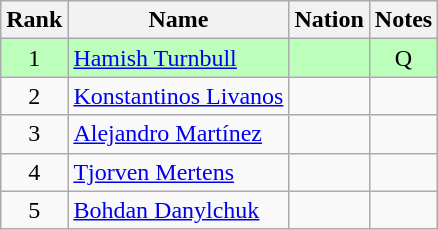<table class="wikitable sortable" style="text-align:center">
<tr>
<th>Rank</th>
<th>Name</th>
<th>Nation</th>
<th>Notes</th>
</tr>
<tr bgcolor=bbffbb>
<td>1</td>
<td align=left><a href='#'>Hamish Turnbull</a></td>
<td align=left></td>
<td>Q</td>
</tr>
<tr>
<td>2</td>
<td align=left><a href='#'>Konstantinos Livanos</a></td>
<td align=left></td>
<td></td>
</tr>
<tr>
<td>3</td>
<td align=left><a href='#'>Alejandro Martínez</a></td>
<td align=left></td>
<td></td>
</tr>
<tr>
<td>4</td>
<td align=left><a href='#'>Tjorven Mertens</a></td>
<td align=left></td>
<td></td>
</tr>
<tr>
<td>5</td>
<td align=left><a href='#'>Bohdan Danylchuk</a></td>
<td align=left></td>
<td></td>
</tr>
</table>
